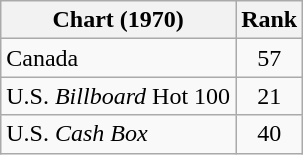<table class="wikitable sortable">
<tr>
<th>Chart (1970)</th>
<th>Rank</th>
</tr>
<tr>
<td>Canada</td>
<td style="text-align:center;">57</td>
</tr>
<tr>
<td>U.S. <em>Billboard</em> Hot 100</td>
<td style="text-align:center;">21</td>
</tr>
<tr>
<td>U.S. <em>Cash Box</em></td>
<td style="text-align:center;">40</td>
</tr>
</table>
